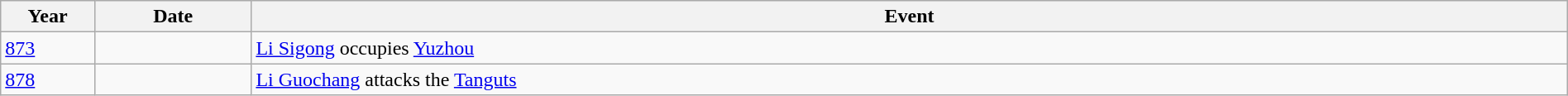<table class="wikitable" width="100%">
<tr>
<th style="width:6%">Year</th>
<th style="width:10%">Date</th>
<th>Event</th>
</tr>
<tr>
<td><a href='#'>873</a></td>
<td></td>
<td><a href='#'>Li Sigong</a> occupies <a href='#'>Yuzhou</a></td>
</tr>
<tr>
<td><a href='#'>878</a></td>
<td></td>
<td><a href='#'>Li Guochang</a> attacks the <a href='#'>Tanguts</a></td>
</tr>
</table>
